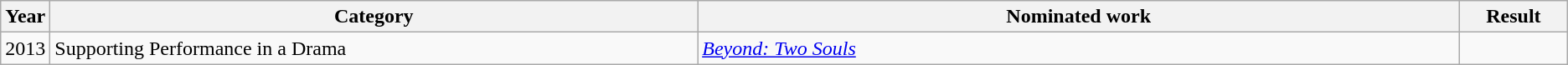<table class=wikitable>
<tr>
<th scope="col" style="width:1em;">Year</th>
<th scope="col" style="width:33em;">Category</th>
<th scope="col" style="width:39em;">Nominated work</th>
<th scope="col" style="width:5em;">Result</th>
</tr>
<tr>
<td>2013</td>
<td>Supporting Performance in a Drama</td>
<td><em><a href='#'>Beyond: Two Souls</a></em></td>
<td></td>
</tr>
</table>
